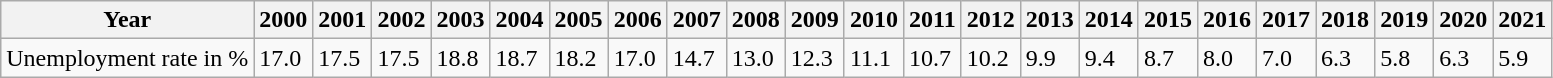<table class="wikitable">
<tr>
<th>Year</th>
<th>2000</th>
<th>2001</th>
<th>2002</th>
<th>2003</th>
<th>2004</th>
<th>2005</th>
<th>2006</th>
<th>2007</th>
<th>2008</th>
<th>2009</th>
<th>2010</th>
<th>2011</th>
<th>2012</th>
<th>2013</th>
<th>2014</th>
<th>2015</th>
<th>2016</th>
<th>2017</th>
<th>2018</th>
<th>2019</th>
<th>2020</th>
<th>2021</th>
</tr>
<tr>
<td>Unemployment rate in %</td>
<td>17.0</td>
<td>17.5</td>
<td>17.5</td>
<td>18.8</td>
<td>18.7</td>
<td>18.2</td>
<td>17.0</td>
<td>14.7</td>
<td>13.0</td>
<td>12.3</td>
<td>11.1</td>
<td>10.7</td>
<td>10.2</td>
<td>9.9</td>
<td>9.4</td>
<td>8.7</td>
<td>8.0</td>
<td>7.0</td>
<td>6.3</td>
<td>5.8</td>
<td>6.3</td>
<td>5.9</td>
</tr>
</table>
